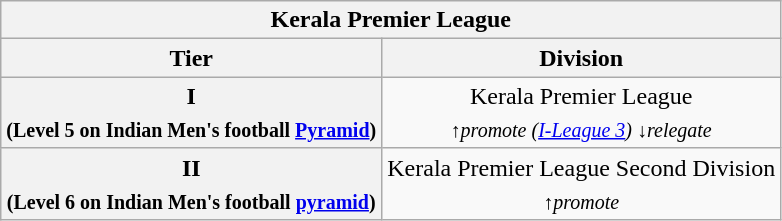<table class="wikitable" style="text-align:center;">
<tr>
<th colspan="2">Kerala Premier League</th>
</tr>
<tr>
<th>Tier</th>
<th>Division</th>
</tr>
<tr>
<th>I<br><sub>(Level 5 on Indian Men's football <a href='#'>Pyramid</a>)</sub></th>
<td>Kerala Premier League <br><sub><em>↑promote (<a href='#'>I-League 3</a>) ↓relegate </em></sub></td>
</tr>
<tr>
<th>II<br><sub>(Level 6 on Indian Men's football <a href='#'>pyramid</a>)</sub></th>
<td>Kerala Premier League Second Division <br><em><sub>↑promote</sub></em></td>
</tr>
</table>
